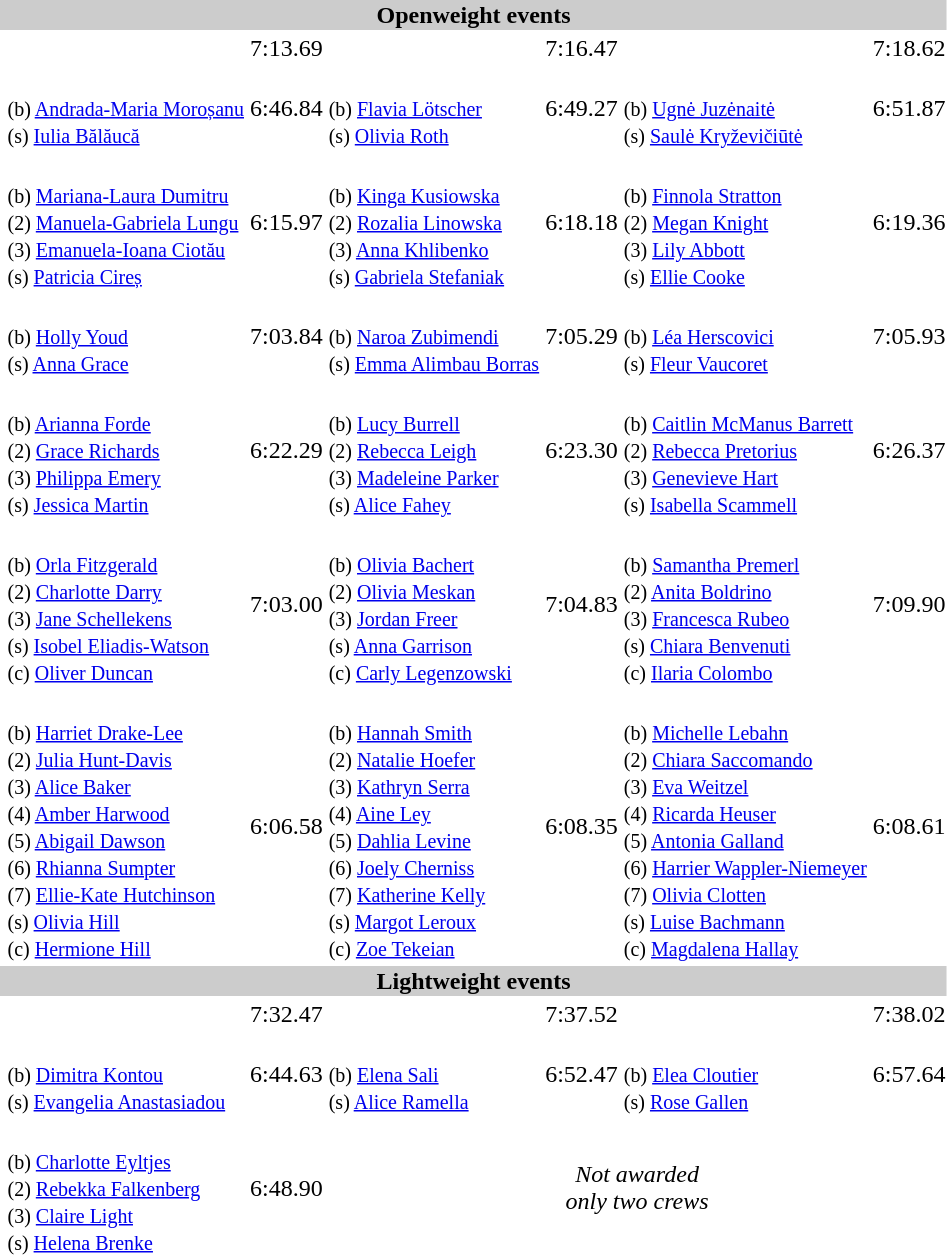<table>
<tr>
<th colspan="7" style="background-color:#CCC;">Openweight events</th>
</tr>
<tr>
<td></td>
<td></td>
<td>7:13.69</td>
<td></td>
<td>7:16.47</td>
<td></td>
<td>7:18.62</td>
</tr>
<tr>
<td></td>
<td><br><small>(b) <a href='#'>Andrada-Maria Moroșanu</a> <br>(s) <a href='#'>Iulia Bălăucă</a></small></td>
<td>6:46.84</td>
<td><br><small>(b) <a href='#'>Flavia Lötscher</a> <br>(s) <a href='#'>Olivia Roth</a></small></td>
<td>6:49.27</td>
<td><br><small>(b) <a href='#'>Ugnė Juzėnaitė</a> <br>(s) <a href='#'>Saulė Kryževičiūtė</a></small></td>
<td>6:51.87</td>
</tr>
<tr>
<td></td>
<td><br><small>(b) <a href='#'>Mariana-Laura Dumitru</a><br>(2) <a href='#'>Manuela-Gabriela Lungu</a><br>(3) <a href='#'>Emanuela-Ioana Ciotău</a><br>(s) <a href='#'>Patricia Cireș</a></small></td>
<td>6:15.97</td>
<td><br><small>(b) <a href='#'>Kinga Kusiowska</a><br>(2) <a href='#'>Rozalia Linowska</a><br>(3) <a href='#'>Anna Khlibenko</a><br>(s) <a href='#'>Gabriela Stefaniak</a></small></td>
<td>6:18.18</td>
<td><br><small>(b) <a href='#'>Finnola Stratton</a><br>(2) <a href='#'>Megan Knight</a><br>(3) <a href='#'>Lily Abbott</a><br>(s) <a href='#'>Ellie Cooke</a></small></td>
<td>6:19.36</td>
</tr>
<tr>
<td></td>
<td><br><small>(b) <a href='#'>Holly Youd</a> <br>(s) <a href='#'>Anna Grace</a></small></td>
<td>7:03.84</td>
<td><br><small>(b) <a href='#'>Naroa Zubimendi</a> <br>(s) <a href='#'>Emma Alimbau Borras</a></small></td>
<td>7:05.29</td>
<td><br><small>(b) <a href='#'>Léa Herscovici</a> <br>(s) <a href='#'>Fleur Vaucoret</a></small></td>
<td>7:05.93</td>
</tr>
<tr>
<td></td>
<td><br><small>(b) <a href='#'>Arianna Forde</a><br>(2) <a href='#'>Grace Richards</a><br>(3) <a href='#'>Philippa Emery</a><br>(s) <a href='#'>Jessica Martin</a></small></td>
<td>6:22.29</td>
<td><br><small>(b) <a href='#'>Lucy Burrell</a><br>(2) <a href='#'>Rebecca Leigh</a><br>(3) <a href='#'>Madeleine Parker</a><br>(s) <a href='#'>Alice Fahey</a></small></td>
<td>6:23.30</td>
<td><br><small>(b) <a href='#'>Caitlin McManus Barrett</a><br>(2) <a href='#'>Rebecca Pretorius</a><br>(3) <a href='#'>Genevieve Hart</a><br>(s) <a href='#'>Isabella Scammell</a></small></td>
<td>6:26.37</td>
</tr>
<tr>
<td></td>
<td><br><small>(b) <a href='#'>Orla Fitzgerald</a><br>(2) <a href='#'>Charlotte Darry</a><br>(3) <a href='#'>Jane Schellekens</a><br>(s) <a href='#'>Isobel Eliadis-Watson</a><br>(c) <a href='#'>Oliver Duncan</a></small></td>
<td>7:03.00</td>
<td><br><small>(b) <a href='#'>Olivia Bachert</a><br>(2) <a href='#'>Olivia Meskan</a><br>(3) <a href='#'>Jordan Freer</a><br>(s) <a href='#'>Anna Garrison</a><br>(c) <a href='#'>Carly Legenzowski</a></small></td>
<td>7:04.83</td>
<td><br><small>(b) <a href='#'>Samantha Premerl</a><br>(2) <a href='#'>Anita Boldrino</a><br>(3) <a href='#'>Francesca Rubeo</a><br>(s) <a href='#'>Chiara Benvenuti</a><br>(c) <a href='#'>Ilaria Colombo</a></small></td>
<td>7:09.90</td>
</tr>
<tr>
<td></td>
<td><br><small>(b) <a href='#'>Harriet Drake-Lee</a><br>(2) <a href='#'>Julia Hunt-Davis</a><br>(3) <a href='#'>Alice Baker</a><br>(4) <a href='#'>Amber Harwood</a><br>(5) <a href='#'>Abigail Dawson</a><br>(6) <a href='#'>Rhianna Sumpter</a><br>(7) <a href='#'>Ellie-Kate Hutchinson</a><br>(s) <a href='#'>Olivia Hill</a><br>(c) <a href='#'>Hermione Hill</a></small></td>
<td>6:06.58</td>
<td><br><small>(b) <a href='#'>Hannah Smith</a><br>(2) <a href='#'>Natalie Hoefer</a><br>(3) <a href='#'>Kathryn Serra</a><br>(4) <a href='#'>Aine Ley</a><br>(5) <a href='#'>Dahlia Levine</a><br>(6) <a href='#'>Joely Cherniss</a><br>(7) <a href='#'>Katherine Kelly</a><br>(s) <a href='#'>Margot Leroux</a><br>(c) <a href='#'>Zoe Tekeian</a></small></td>
<td>6:08.35</td>
<td><br><small>(b) <a href='#'>Michelle Lebahn</a><br>(2) <a href='#'>Chiara Saccomando</a><br>(3) <a href='#'>Eva Weitzel</a><br>(4) <a href='#'>Ricarda Heuser</a><br>(5) <a href='#'>Antonia Galland</a><br>(6) <a href='#'>Harrier Wappler-Niemeyer</a><br>(7) <a href='#'>Olivia Clotten</a><br>(s) <a href='#'>Luise Bachmann</a><br>(c) <a href='#'>Magdalena Hallay</a></small></td>
<td>6:08.61</td>
</tr>
<tr>
<th colspan="7" style="background-color:#CCC;">Lightweight events</th>
</tr>
<tr>
<td></td>
<td></td>
<td>7:32.47</td>
<td></td>
<td>7:37.52</td>
<td></td>
<td>7:38.02</td>
</tr>
<tr>
<td></td>
<td><br><small>(b) <a href='#'>Dimitra Kontou</a> <br>(s) <a href='#'>Evangelia Anastasiadou</a></small></td>
<td>6:44.63</td>
<td><br><small>(b) <a href='#'>Elena Sali</a> <br>(s) <a href='#'>Alice Ramella</a></small></td>
<td>6:52.47</td>
<td><br><small>(b) <a href='#'>Elea Cloutier</a> <br>(s) <a href='#'>Rose Gallen</a></small></td>
<td>6:57.64</td>
</tr>
<tr>
<td></td>
<td><br><small>(b) <a href='#'>Charlotte Eyltjes</a><br>(2) <a href='#'>Rebekka Falkenberg</a><br>(3) <a href='#'>Claire Light</a><br>(s) <a href='#'>Helena Brenke</a></small></td>
<td>6:48.90</td>
<td colspan=4 align=center><em>Not awarded</em><br><em>only two crews</em></td>
</tr>
</table>
